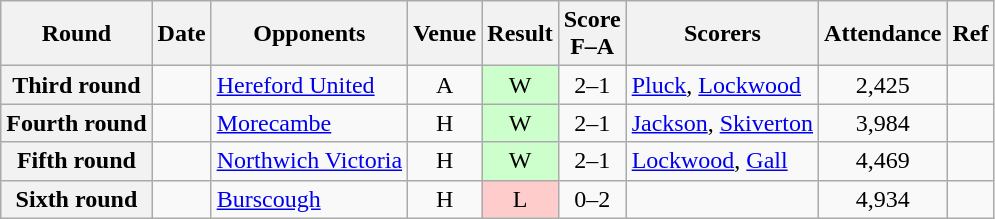<table class="wikitable plainrowheaders sortable" style="text-align:center">
<tr>
<th scope="col">Round</th>
<th scope="col">Date</th>
<th scope="col">Opponents</th>
<th scope="col">Venue</th>
<th scope="col">Result</th>
<th scope="col">Score<br>F–A</th>
<th scope="col" class="unsortable">Scorers</th>
<th scope="col">Attendance</th>
<th scope="col" class="unsortable">Ref</th>
</tr>
<tr>
<th scope="row">Third round</th>
<td align="left"></td>
<td align="left"><a href='#'>Hereford United</a></td>
<td>A</td>
<td style="background-color:#CCFFCC">W</td>
<td>2–1</td>
<td align="left"><a href='#'>Pluck</a>, <a href='#'>Lockwood</a></td>
<td>2,425</td>
<td></td>
</tr>
<tr>
<th scope="row">Fourth round</th>
<td align="left"></td>
<td align="left"><a href='#'>Morecambe</a></td>
<td>H</td>
<td style="background-color:#CCFFCC">W</td>
<td>2–1</td>
<td align="left"><a href='#'>Jackson</a>, <a href='#'>Skiverton</a></td>
<td>3,984</td>
<td></td>
</tr>
<tr>
<th scope="row">Fifth round</th>
<td align="left"></td>
<td align="left"><a href='#'>Northwich Victoria</a></td>
<td>H</td>
<td style="background-color:#CCFFCC">W</td>
<td>2–1</td>
<td align="left"><a href='#'>Lockwood</a>, <a href='#'>Gall</a></td>
<td>4,469</td>
<td></td>
</tr>
<tr>
<th scope="row">Sixth round</th>
<td align="left"></td>
<td align="left"><a href='#'>Burscough</a></td>
<td>H</td>
<td style="background-color:#FFCCCC">L</td>
<td>0–2</td>
<td align="left"></td>
<td>4,934</td>
<td></td>
</tr>
</table>
